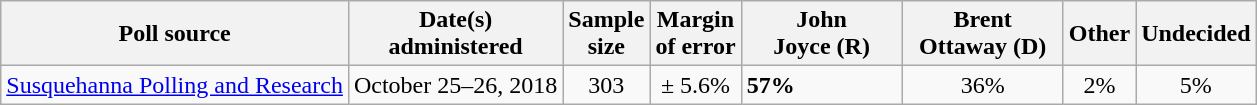<table class="wikitable">
<tr>
<th>Poll source</th>
<th>Date(s)<br>administered</th>
<th>Sample<br>size</th>
<th>Margin<br>of error</th>
<th style="width:100px;">John<br>Joyce (R)</th>
<th style="width:100px;">Brent<br>Ottaway (D)</th>
<th>Other</th>
<th>Undecided</th>
</tr>
<tr>
<td><a href='#'>Susquehanna Polling and Research</a></td>
<td align=center>October 25–26, 2018</td>
<td align=center>303</td>
<td align=center>± 5.6%</td>
<td><strong>57%</strong></td>
<td align=center>36%</td>
<td align=center>2%</td>
<td align=center>5%</td>
</tr>
</table>
